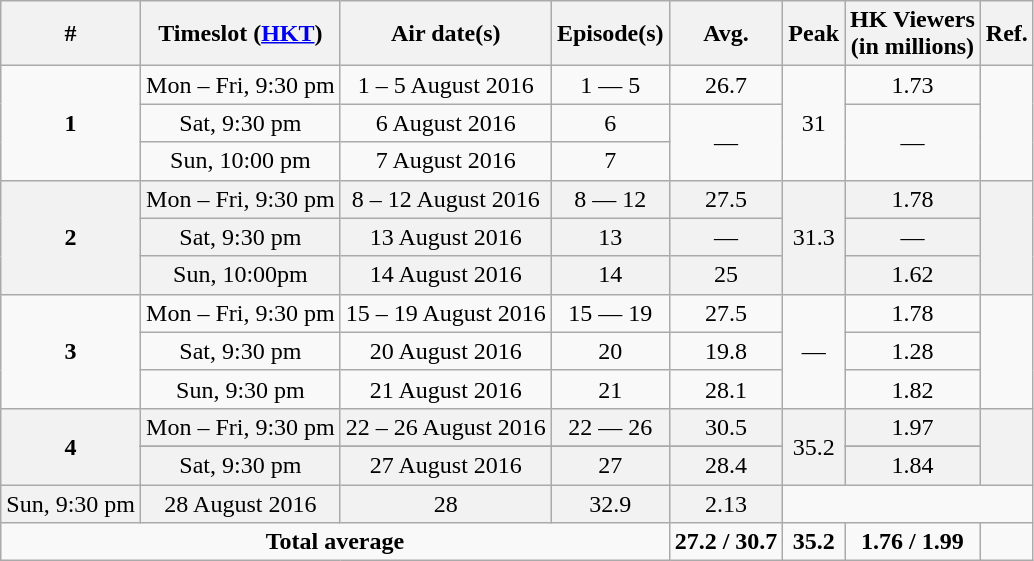<table class="wikitable" style="text-align:center">
<tr>
<th>#</th>
<th>Timeslot (<a href='#'>HKT</a>)</th>
<th>Air date(s)</th>
<th>Episode(s)</th>
<th>Avg.</th>
<th>Peak</th>
<th>HK Viewers<br>(in millions)</th>
<th>Ref.</th>
</tr>
<tr>
<td rowspan="3"><strong>1</strong></td>
<td>Mon – Fri, 9:30 pm</td>
<td>1 – 5 August 2016</td>
<td>1 — 5</td>
<td>26.7</td>
<td rowspan="3">31</td>
<td>1.73</td>
<td rowspan="3"></td>
</tr>
<tr>
<td>Sat, 9:30 pm</td>
<td>6 August 2016</td>
<td>6</td>
<td rowspan="2">—</td>
<td rowspan="2">—</td>
</tr>
<tr>
<td>Sun, 10:00 pm</td>
<td>7 August 2016</td>
<td>7</td>
</tr>
<tr ---- bgcolor="#F2F2F2">
<td rowspan="3"><strong>2</strong></td>
<td>Mon – Fri, 9:30 pm</td>
<td>8 – 12 August 2016</td>
<td>8 — 12</td>
<td>27.5</td>
<td rowspan="3">31.3</td>
<td>1.78</td>
<td rowspan="3"></td>
</tr>
<tr ---- bgcolor="#F2F2F2">
<td>Sat, 9:30 pm</td>
<td>13 August 2016</td>
<td>13</td>
<td>—</td>
<td>—</td>
</tr>
<tr ---- bgcolor="#F2F2F2">
<td>Sun, 10:00pm</td>
<td>14 August 2016</td>
<td>14</td>
<td>25</td>
<td>1.62</td>
</tr>
<tr>
<td rowspan="3"><strong>3</strong></td>
<td>Mon – Fri, 9:30 pm</td>
<td>15 – 19 August 2016</td>
<td>15 — 19</td>
<td>27.5</td>
<td rowspan="3">—</td>
<td>1.78</td>
<td rowspan="3"></td>
</tr>
<tr>
<td>Sat, 9:30 pm</td>
<td>20 August 2016</td>
<td>20</td>
<td>19.8</td>
<td>1.28</td>
</tr>
<tr>
<td>Sun, 9:30 pm</td>
<td>21 August 2016</td>
<td>21</td>
<td>28.1</td>
<td>1.82</td>
</tr>
<tr ---- bgcolor="#F2F2F2">
<td rowspan="3"><strong>4</strong></td>
<td>Mon – Fri, 9:30 pm</td>
<td>22 – 26 August 2016</td>
<td>22 — 26</td>
<td>30.5</td>
<td rowspan="3">35.2</td>
<td>1.97</td>
<td rowspan="3"></td>
</tr>
<tr>
</tr>
<tr ---- bgcolor="#F2F2F2">
<td>Sat, 9:30 pm</td>
<td>27 August 2016</td>
<td>27</td>
<td>28.4</td>
<td>1.84</td>
</tr>
<tr ---- bgcolor="#F2F2F2">
<td>Sun, 9:30 pm</td>
<td>28 August 2016</td>
<td>28</td>
<td>32.9</td>
<td>2.13</td>
</tr>
<tr>
<td colspan="4"><strong>Total average</strong></td>
<td><strong>27.2 / 30.7</strong></td>
<td><strong>35.2</strong></td>
<td><strong>1.76 / 1.99</strong></td>
<td></td>
</tr>
</table>
